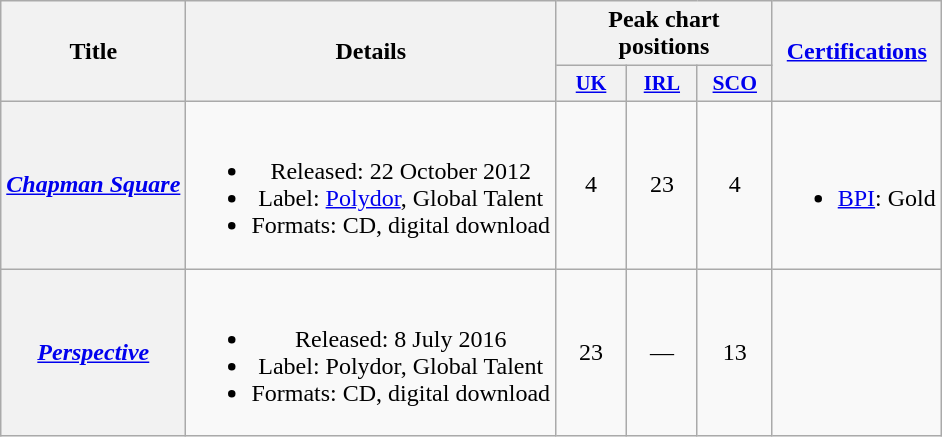<table class="wikitable plainrowheaders" style="text-align:center;">
<tr>
<th scope="col" rowspan="2">Title</th>
<th scope="col" rowspan="2">Details</th>
<th scope="col" colspan="3">Peak chart positions</th>
<th scope="col" rowspan="2"><a href='#'>Certifications</a></th>
</tr>
<tr>
<th scope="col" style="width:3em;font-size:85%;"><a href='#'>UK</a><br></th>
<th scope="col" style="width:3em;font-size:85%;"><a href='#'>IRL</a><br></th>
<th scope="col" style="width:3em;font-size:90%;"><a href='#'>SCO</a></th>
</tr>
<tr>
<th scope="row"><em><a href='#'>Chapman Square</a></em></th>
<td><br><ul><li>Released: 22 October 2012</li><li>Label: <a href='#'>Polydor</a>, Global Talent</li><li>Formats: CD, digital download</li></ul></td>
<td>4</td>
<td>23</td>
<td>4</td>
<td><br><ul><li><a href='#'>BPI</a>: Gold</li></ul></td>
</tr>
<tr>
<th scope="row"><em><a href='#'>Perspective</a></em></th>
<td><br><ul><li>Released: 8 July 2016</li><li>Label: Polydor, Global Talent</li><li>Formats: CD, digital download</li></ul></td>
<td>23</td>
<td>—</td>
<td>13</td>
<td></td>
</tr>
</table>
